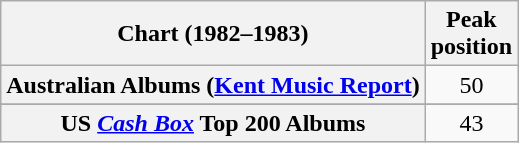<table class="wikitable sortable plainrowheaders" style="text-align:center">
<tr>
<th scope="col">Chart (1982–1983)</th>
<th scope="col">Peak<br>position</th>
</tr>
<tr>
<th scope="row">Australian Albums (<a href='#'>Kent Music Report</a>)</th>
<td>50</td>
</tr>
<tr>
</tr>
<tr>
</tr>
<tr>
<th scope="row">US <em><a href='#'>Cash Box</a></em> Top 200 Albums</th>
<td>43</td>
</tr>
</table>
